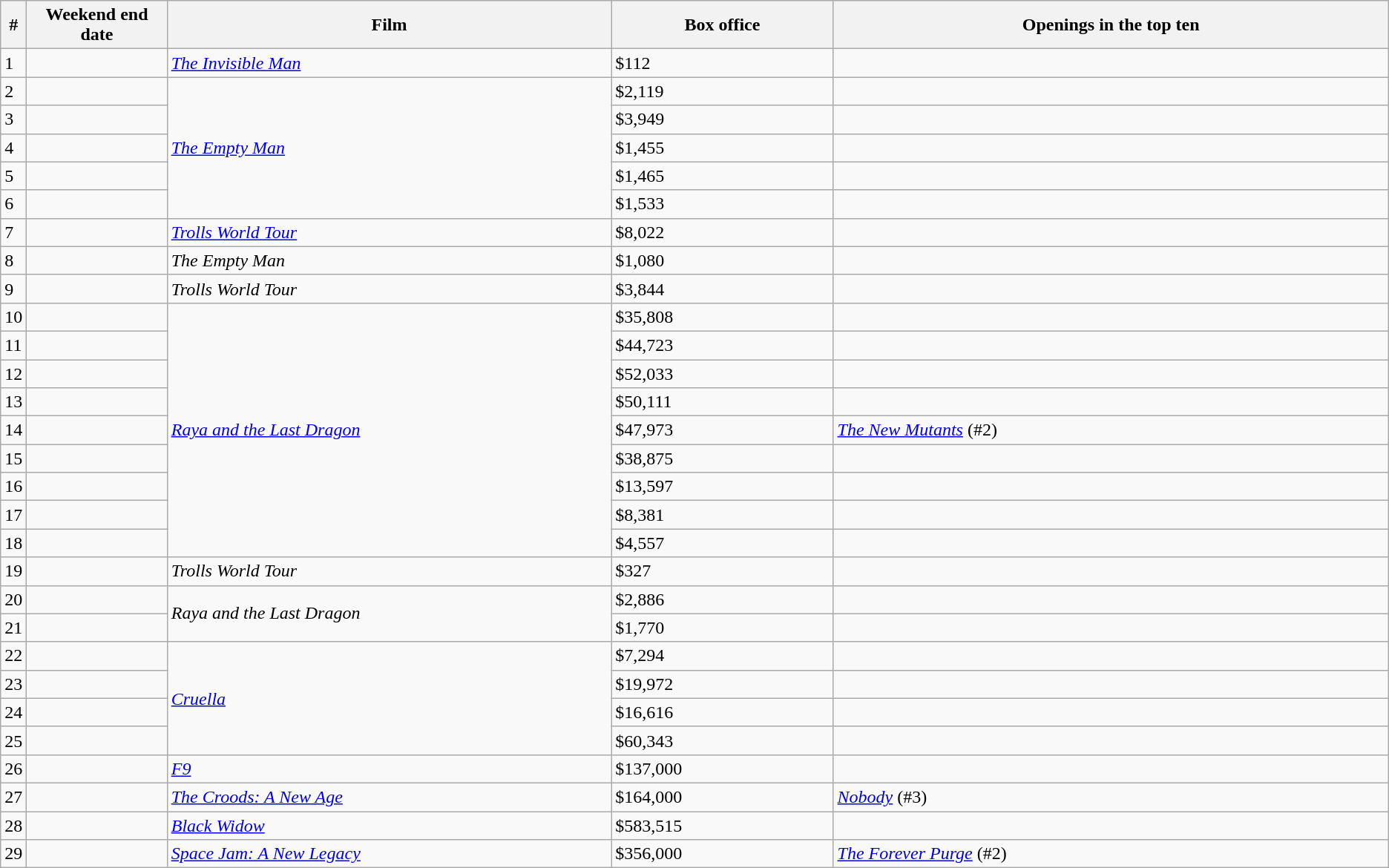<table class="wikitable sortable">
<tr>
<th abbr="Week">#</th>
<th abbr="Date" style="width:130px">Weekend end date</th>
<th width="32%">Film</th>
<th width="16%">Box office</th>
<th style="width:40%;">Openings in the top ten</th>
</tr>
<tr>
<td>1</td>
<td></td>
<td><em><a href='#'>The Invisible Man</a></em></td>
<td>$112</td>
<td></td>
</tr>
<tr>
<td>2</td>
<td></td>
<td rowspan="5"><em><a href='#'>The Empty Man</a></em></td>
<td>$2,119</td>
<td></td>
</tr>
<tr>
<td>3</td>
<td></td>
<td>$3,949</td>
<td></td>
</tr>
<tr>
<td>4</td>
<td></td>
<td>$1,455</td>
<td></td>
</tr>
<tr>
<td>5</td>
<td></td>
<td>$1,465</td>
<td></td>
</tr>
<tr>
<td>6</td>
<td></td>
<td>$1,533</td>
<td></td>
</tr>
<tr>
<td>7</td>
<td></td>
<td><em><a href='#'>Trolls World Tour</a></em></td>
<td>$8,022</td>
<td></td>
</tr>
<tr>
<td>8</td>
<td></td>
<td><em>The Empty Man</em></td>
<td>$1,080</td>
<td></td>
</tr>
<tr>
<td>9</td>
<td></td>
<td><em>Trolls World Tour</em></td>
<td>$3,844</td>
<td></td>
</tr>
<tr>
<td>10</td>
<td></td>
<td rowspan="9"><em><a href='#'>Raya and the Last Dragon</a></em></td>
<td>$35,808</td>
<td></td>
</tr>
<tr>
<td>11</td>
<td></td>
<td>$44,723</td>
<td></td>
</tr>
<tr>
<td>12</td>
<td></td>
<td>$52,033</td>
<td></td>
</tr>
<tr>
<td>13</td>
<td></td>
<td>$50,111</td>
<td></td>
</tr>
<tr>
<td>14</td>
<td></td>
<td>$47,973</td>
<td><em><a href='#'>The New Mutants</a></em> (#2)</td>
</tr>
<tr>
<td>15</td>
<td></td>
<td>$38,875</td>
<td></td>
</tr>
<tr>
<td>16</td>
<td></td>
<td>$13,597</td>
<td></td>
</tr>
<tr>
<td>17</td>
<td></td>
<td>$8,381</td>
<td></td>
</tr>
<tr>
<td>18</td>
<td></td>
<td>$4,557</td>
<td></td>
</tr>
<tr>
<td>19</td>
<td></td>
<td><em>Trolls World Tour</em></td>
<td>$327</td>
<td></td>
</tr>
<tr>
<td>20</td>
<td></td>
<td rowspan="2"><em>Raya and the Last Dragon</em></td>
<td>$2,886</td>
<td></td>
</tr>
<tr>
<td>21</td>
<td></td>
<td>$1,770</td>
<td></td>
</tr>
<tr>
<td>22</td>
<td></td>
<td rowspan="4"><em><a href='#'>Cruella</a></em></td>
<td>$7,294</td>
<td></td>
</tr>
<tr>
<td>23</td>
<td></td>
<td>$19,972</td>
<td></td>
</tr>
<tr>
<td>24</td>
<td></td>
<td>$16,616</td>
<td></td>
</tr>
<tr>
<td>25</td>
<td></td>
<td>$60,343</td>
<td></td>
</tr>
<tr>
<td>26</td>
<td></td>
<td><em><a href='#'>F9</a></em></td>
<td>$137,000</td>
<td></td>
</tr>
<tr>
<td>27</td>
<td></td>
<td><em><a href='#'>The Croods: A New Age</a></em></td>
<td>$164,000</td>
<td><em><a href='#'>Nobody</a></em> (#3)</td>
</tr>
<tr>
<td>28</td>
<td></td>
<td><em><a href='#'>Black Widow</a></em></td>
<td>$583,515</td>
<td></td>
</tr>
<tr>
<td>29</td>
<td></td>
<td><em><a href='#'>Space Jam: A New Legacy</a></em></td>
<td>$356,000</td>
<td><em><a href='#'>The Forever Purge</a></em> (#2)</td>
</tr>
</table>
